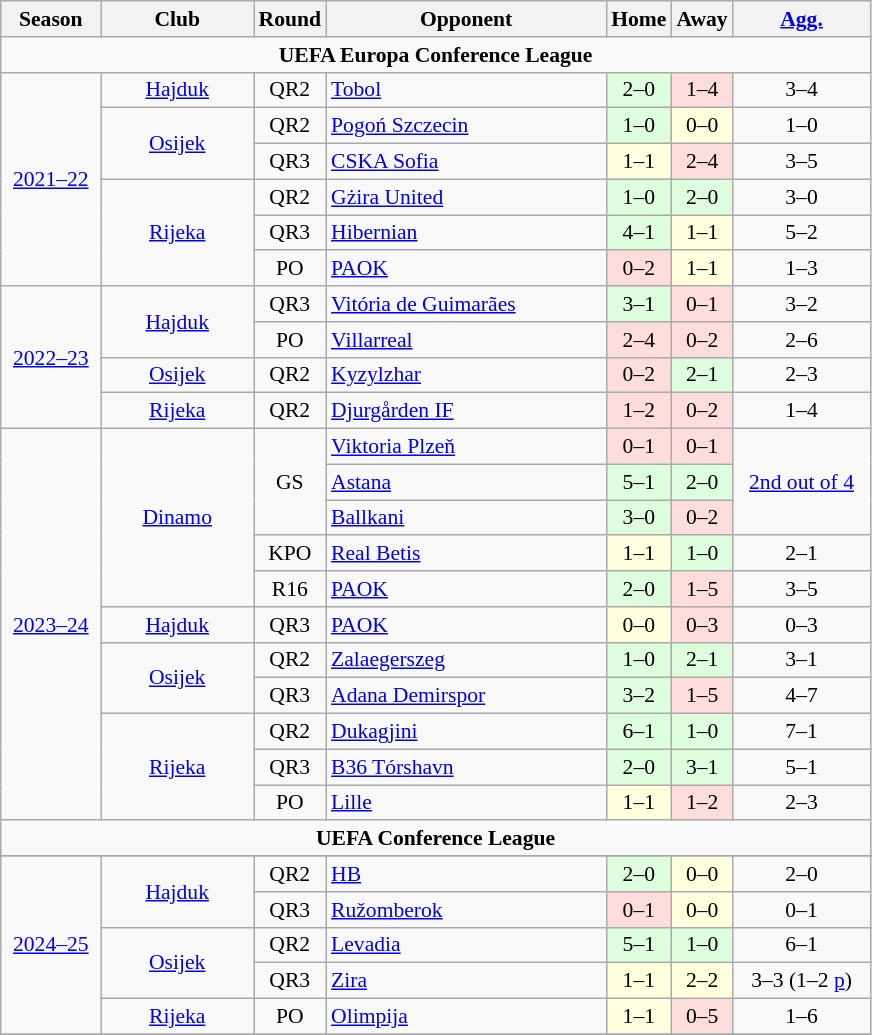<table class="wikitable" style="font-size:90%; text-align: center">
<tr>
<th width="60">Season</th>
<th width="95">Club</th>
<th width="30">Round</th>
<th width="180">Opponent</th>
<th width="30">Home</th>
<th width="30">Away</th>
<th width="85"><a href='#'>Agg.</a></th>
</tr>
<tr>
<td colspan="7" align="center"><strong>UEFA Europa Conference League</strong></td>
</tr>
<tr>
<td rowspan=6><a href='#'>2021–22</a></td>
<td><a href='#'>Hajduk</a></td>
<td>QR2</td>
<td align="left"> <a href='#'>Tobol</a></td>
<td bgcolor="#ddffdd">2–0</td>
<td bgcolor="#ffdddd">1–4 </td>
<td>3–4</td>
</tr>
<tr>
<td rowspan=2><a href='#'>Osijek</a></td>
<td>QR2</td>
<td align="left"> <a href='#'>Pogoń Szczecin</a></td>
<td bgcolor="#ddffdd">1–0</td>
<td bgcolor="#ffffdd">0–0</td>
<td>1–0</td>
</tr>
<tr>
<td>QR3</td>
<td align="left"> <a href='#'>CSKA Sofia</a></td>
<td bgcolor="#ffffdd">1–1</td>
<td bgcolor="#ffdddd">2–4</td>
<td>3–5</td>
</tr>
<tr>
<td rowspan=3><a href='#'>Rijeka</a></td>
<td>QR2</td>
<td align="left"> <a href='#'>Gżira United</a></td>
<td bgcolor="#ddffdd">1–0</td>
<td bgcolor="#ddffdd">2–0</td>
<td>3–0</td>
</tr>
<tr>
<td>QR3</td>
<td align="left"> <a href='#'>Hibernian</a></td>
<td bgcolor="#ddffdd">4–1</td>
<td bgcolor="#ffffdd">1–1</td>
<td>5–2</td>
</tr>
<tr>
<td>PO</td>
<td align="left"> <a href='#'>PAOK</a></td>
<td bgcolor="#ffdddd">0–2</td>
<td bgcolor="#ffffdd">1–1</td>
<td>1–3</td>
</tr>
<tr>
<td rowspan=4><a href='#'>2022–23</a></td>
<td rowspan=2><a href='#'>Hajduk</a></td>
<td>QR3</td>
<td align="left"> <a href='#'>Vitória de Guimarães</a></td>
<td bgcolor="#ddffdd">3–1</td>
<td bgcolor="#ffdddd">0–1</td>
<td>3–2</td>
</tr>
<tr>
<td>PO</td>
<td align="left"> <a href='#'>Villarreal</a></td>
<td bgcolor="#ffdddd">2–4</td>
<td bgcolor="#ffdddd">0–2</td>
<td>2–6</td>
</tr>
<tr>
<td><a href='#'>Osijek</a></td>
<td>QR2</td>
<td align="left"> <a href='#'>Kyzylzhar</a></td>
<td bgcolor="#ffdddd">0–2</td>
<td bgcolor="#ddffdd">2–1</td>
<td>2–3</td>
</tr>
<tr>
<td><a href='#'>Rijeka</a></td>
<td>QR2</td>
<td align="left"> <a href='#'>Djurgården IF</a></td>
<td bgcolor="#ffdddd">1–2</td>
<td bgcolor="#ffdddd">0–2</td>
<td>1–4</td>
</tr>
<tr>
<td rowspan=11><a href='#'>2023–24</a></td>
<td rowspan=5><a href='#'>Dinamo</a></td>
<td rowspan=3>GS</td>
<td align="left"> <a href='#'>Viktoria Plzeň</a></td>
<td bgcolor="#ffdddd">0–1</td>
<td bgcolor="#ffdddd">0–1</td>
<td rowspan=3><a href='#'>2nd out of 4</a></td>
</tr>
<tr>
<td align="left"> <a href='#'>Astana</a></td>
<td bgcolor="#ddffdd">5–1</td>
<td bgcolor="#ddffdd">2–0</td>
</tr>
<tr>
<td align="left"> <a href='#'>Ballkani</a></td>
<td bgcolor="#ddffdd">3–0</td>
<td bgcolor="#ffdddd">0–2</td>
</tr>
<tr>
<td>KPO</td>
<td align="left"> <a href='#'>Real Betis</a></td>
<td bgcolor="#ffffdd">1–1</td>
<td bgcolor="#ddffdd">1–0</td>
<td>2–1</td>
</tr>
<tr>
<td>R16</td>
<td align="left"> <a href='#'>PAOK</a></td>
<td bgcolor="#ddffdd">2–0</td>
<td bgcolor="#ffdddd">1–5</td>
<td>3–5</td>
</tr>
<tr>
<td><a href='#'>Hajduk</a></td>
<td>QR3</td>
<td align="left"> <a href='#'>PAOK</a></td>
<td bgcolor="#ffffdd">0–0</td>
<td bgcolor="#ffdddd">0–3</td>
<td>0–3</td>
</tr>
<tr>
<td rowspan=2><a href='#'>Osijek</a></td>
<td>QR2</td>
<td align="left"> <a href='#'>Zalaegerszeg</a></td>
<td bgcolor="#ddffdd">1–0</td>
<td bgcolor="#ddffdd">2–1</td>
<td>3–1</td>
</tr>
<tr>
<td>QR3</td>
<td align="left"> <a href='#'>Adana Demirspor</a></td>
<td bgcolor="#ddffdd">3–2</td>
<td bgcolor="#ffdddd">1–5</td>
<td>4–7</td>
</tr>
<tr>
<td rowspan=3><a href='#'>Rijeka</a></td>
<td>QR2</td>
<td align="left"> <a href='#'>Dukagjini</a></td>
<td bgcolor="#ddffdd">6–1</td>
<td bgcolor="#ddffdd">1–0</td>
<td>7–1</td>
</tr>
<tr>
<td>QR3</td>
<td align="left"> <a href='#'>B36 Tórshavn</a></td>
<td bgcolor="#ddffdd">2–0</td>
<td bgcolor="#ddffdd">3–1</td>
<td>5–1</td>
</tr>
<tr>
<td>PO</td>
<td align="left"> <a href='#'>Lille</a></td>
<td bgcolor="#ffffdd">1–1 </td>
<td bgcolor="#ffdddd">1–2</td>
<td>2–3</td>
</tr>
<tr>
<td colspan="7" align="center"><strong>UEFA Conference League</strong></td>
</tr>
<tr>
</tr>
<tr>
<td rowspan=5><a href='#'>2024–25</a></td>
<td rowspan=2><a href='#'>Hajduk</a></td>
<td>QR2</td>
<td align="left"> <a href='#'>HB</a></td>
<td bgcolor="#ddffdd">2–0</td>
<td bgcolor="#ffffdd">0–0</td>
<td>2–0</td>
</tr>
<tr>
<td>QR3</td>
<td align="left"> <a href='#'>Ružomberok</a></td>
<td bgcolor="#ffdddd">0–1</td>
<td bgcolor="#ffffdd">0–0</td>
<td>0–1</td>
</tr>
<tr>
<td rowspan=2><a href='#'>Osijek</a></td>
<td>QR2</td>
<td align="left"> <a href='#'>Levadia</a></td>
<td bgcolor="#ddffdd">5–1</td>
<td bgcolor="#ddffdd">1–0</td>
<td>6–1</td>
</tr>
<tr>
<td>QR3</td>
<td align="left"> <a href='#'>Zira</a></td>
<td bgcolor="#ffffdd">1–1</td>
<td bgcolor="#ffffdd">2–2</td>
<td>3–3 (1–2 <a href='#'>p</a>)</td>
</tr>
<tr>
<td><a href='#'>Rijeka</a></td>
<td>PO</td>
<td align="left"> <a href='#'>Olimpija</a></td>
<td bgcolor="#ffffdd">1–1</td>
<td bgcolor="#ffdddd">0–5</td>
<td>1–6</td>
</tr>
<tr>
</tr>
</table>
